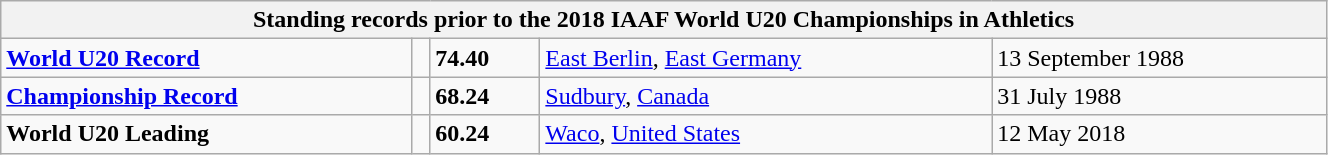<table class="wikitable" width=70%>
<tr>
<th colspan="5">Standing records prior to the 2018 IAAF World U20 Championships in Athletics</th>
</tr>
<tr>
<td><strong><a href='#'>World U20 Record</a></strong></td>
<td></td>
<td><strong>74.40</strong></td>
<td><a href='#'>East Berlin</a>, <a href='#'>East Germany</a></td>
<td>13 September 1988</td>
</tr>
<tr>
<td><strong><a href='#'>Championship Record</a></strong></td>
<td></td>
<td><strong>68.24</strong></td>
<td><a href='#'>Sudbury</a>, <a href='#'>Canada</a></td>
<td>31 July 1988</td>
</tr>
<tr>
<td><strong>World U20 Leading</strong></td>
<td></td>
<td><strong>60.24</strong></td>
<td><a href='#'>Waco</a>, <a href='#'>United States</a></td>
<td>12 May 2018</td>
</tr>
</table>
